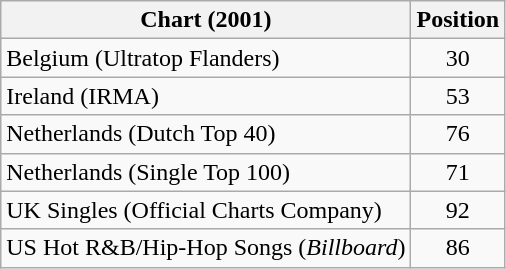<table class="wikitable sortable">
<tr>
<th>Chart (2001)</th>
<th>Position</th>
</tr>
<tr>
<td>Belgium (Ultratop Flanders)</td>
<td align="center">30</td>
</tr>
<tr>
<td>Ireland (IRMA)</td>
<td align="center">53</td>
</tr>
<tr>
<td>Netherlands (Dutch Top 40)</td>
<td align="center">76</td>
</tr>
<tr>
<td>Netherlands (Single Top 100)</td>
<td align="center">71</td>
</tr>
<tr>
<td>UK Singles (Official Charts Company)</td>
<td align="center">92</td>
</tr>
<tr>
<td>US Hot R&B/Hip-Hop Songs (<em>Billboard</em>)</td>
<td align="center">86</td>
</tr>
</table>
